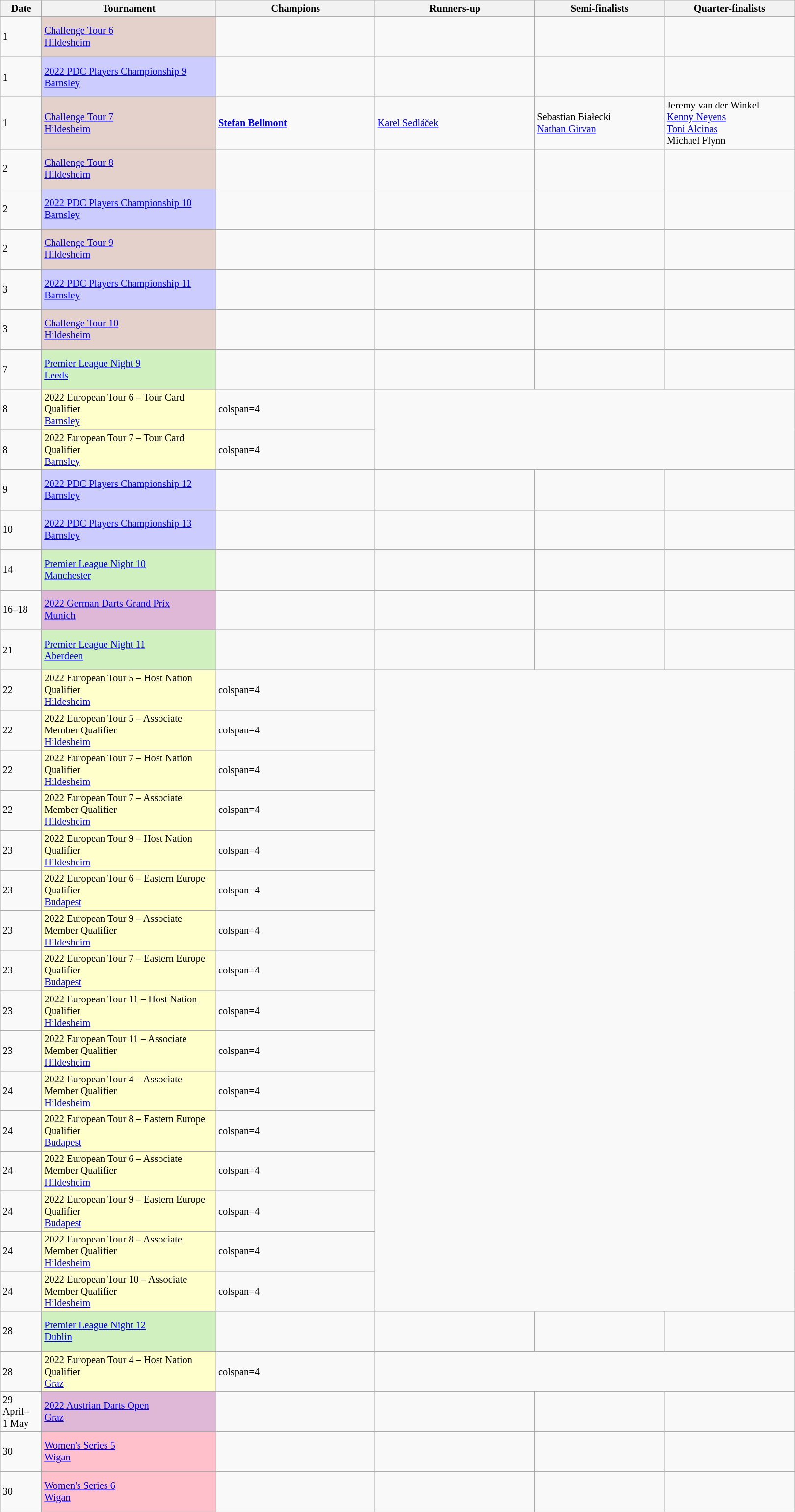<table class=wikitable style=font-size:85%>
<tr>
<th width=50>Date</th>
<th width=230>Tournament</th>
<th width=210>Champions</th>
<th width=210>Runners-up</th>
<th width=170>Semi-finalists</th>
<th width=170>Quarter-finalists</th>
</tr>
<tr>
<td>1</td>
<td bgcolor="#e5d1cb"><a href='#'>Challenge Tour 6</a> <br>  <a href='#'>Hildesheim</a></td>
<td></td>
<td></td>
<td> <br> </td>
<td> <br>  <br>  <br> </td>
</tr>
<tr>
<td>1</td>
<td bgcolor="#ccccff"><a href='#'>2022 PDC Players Championship 9</a> <br>  <a href='#'>Barnsley</a></td>
<td></td>
<td></td>
<td> <br> </td>
<td> <br>  <br>  <br> </td>
</tr>
<tr>
<td>1</td>
<td bgcolor="#e5d1cb"><a href='#'>Challenge Tour 7</a> <br>  <a href='#'>Hildesheim</a></td>
<td> <strong><a href='#'>Stefan Bellmont</a></strong></td>
<td> <a href='#'>Karel Sedláček</a></td>
<td> Sebastian Białecki <br>  <a href='#'>Nathan Girvan</a></td>
<td> Jeremy van der Winkel <br>  <a href='#'>Kenny Neyens</a> <br>  <a href='#'>Toni Alcinas</a> <br>  Michael Flynn</td>
</tr>
<tr>
<td>2</td>
<td bgcolor="#e5d1cb"><a href='#'>Challenge Tour 8</a> <br>  <a href='#'>Hildesheim</a></td>
<td></td>
<td></td>
<td> <br> </td>
<td> <br>  <br>  <br> </td>
</tr>
<tr>
<td>2</td>
<td bgcolor="#ccccff"><a href='#'>2022 PDC Players Championship 10</a> <br>  <a href='#'>Barnsley</a></td>
<td></td>
<td></td>
<td> <br> </td>
<td> <br>  <br>  <br> </td>
</tr>
<tr>
<td>2</td>
<td bgcolor="#e5d1cb"><a href='#'>Challenge Tour 9</a><br>  <a href='#'>Hildesheim</a></td>
<td></td>
<td></td>
<td> <br> </td>
<td> <br>  <br>  <br> </td>
</tr>
<tr>
<td>3</td>
<td bgcolor="#ccccff"><a href='#'>2022 PDC Players Championship 11</a> <br>  <a href='#'>Barnsley</a></td>
<td></td>
<td></td>
<td> <br> </td>
<td> <br>  <br>  <br> </td>
</tr>
<tr>
<td>3</td>
<td bgcolor="#e5d1cb"><a href='#'>Challenge Tour 10</a><br>  <a href='#'>Hildesheim</a></td>
<td></td>
<td></td>
<td> <br> </td>
<td> <br>  <br>  <br> </td>
</tr>
<tr>
<td>7</td>
<td bgcolor="d0f0c0"><a href='#'>Premier League Night 9</a> <br> <a href='#'>Leeds</a></td>
<td></td>
<td></td>
<td> <br> </td>
<td> <br>  <br>  <br> </td>
</tr>
<tr>
<td>8</td>
<td bgcolor="ffffcc">2022 European Tour 6 – Tour Card Qualifier <br> <a href='#'>Barnsley</a></td>
<td>colspan=4 </td>
</tr>
<tr>
<td>8</td>
<td bgcolor="ffffcc">2022 European Tour 7 – Tour Card Qualifier <br> <a href='#'>Barnsley</a></td>
<td>colspan=4 </td>
</tr>
<tr>
<td>9</td>
<td bgcolor="#ccccff"><a href='#'>2022 PDC Players Championship 12</a> <br>  <a href='#'>Barnsley</a></td>
<td></td>
<td></td>
<td> <br> </td>
<td> <br>  <br>  <br> </td>
</tr>
<tr>
<td>10</td>
<td bgcolor="#ccccff"><a href='#'>2022 PDC Players Championship 13</a> <br>  <a href='#'>Barnsley</a></td>
<td></td>
<td></td>
<td> <br> </td>
<td> <br>  <br>  <br> </td>
</tr>
<tr>
<td>14</td>
<td bgcolor="d0f0c0"><a href='#'>Premier League Night 10</a> <br> <a href='#'>Manchester</a></td>
<td></td>
<td></td>
<td> <br> </td>
<td> <br>  <br>  <br> </td>
</tr>
<tr>
<td>16–18</td>
<td bgcolor="#dfb8d8"><a href='#'>2022 German Darts Grand Prix</a> <br>  <a href='#'>Munich</a></td>
<td></td>
<td></td>
<td> <br> </td>
<td> <br>  <br>  <br> </td>
</tr>
<tr>
<td>21</td>
<td bgcolor="d0f0c0"><a href='#'>Premier League Night 11</a> <br> <a href='#'>Aberdeen</a></td>
<td></td>
<td></td>
<td> <br> </td>
<td> <br>  <br>  <br> </td>
</tr>
<tr>
<td>22</td>
<td bgcolor="ffffcc">2022 European Tour 5 – Host Nation Qualifier <br> <a href='#'>Hildesheim</a></td>
<td>colspan=4 </td>
</tr>
<tr>
<td>22</td>
<td bgcolor="ffffcc">2022 European Tour 5 – Associate Member Qualifier <br> <a href='#'>Hildesheim</a></td>
<td>colspan=4 </td>
</tr>
<tr>
<td>22</td>
<td bgcolor="ffffcc">2022 European Tour 7 – Host Nation Qualifier <br> <a href='#'>Hildesheim</a></td>
<td>colspan=4 </td>
</tr>
<tr>
<td>22</td>
<td bgcolor="ffffcc">2022 European Tour 7 – Associate Member Qualifier <br> <a href='#'>Hildesheim</a></td>
<td>colspan=4 </td>
</tr>
<tr>
<td>23</td>
<td bgcolor="ffffcc">2022 European Tour 9 – Host Nation Qualifier <br> <a href='#'>Hildesheim</a></td>
<td>colspan=4 </td>
</tr>
<tr>
<td>23</td>
<td bgcolor="ffffcc">2022 European Tour 6 – Eastern Europe Qualifier <br> <a href='#'>Budapest</a></td>
<td>colspan=4 </td>
</tr>
<tr>
<td>23</td>
<td bgcolor="ffffcc">2022 European Tour 9 – Associate Member Qualifier <br> <a href='#'>Hildesheim</a></td>
<td>colspan=4 </td>
</tr>
<tr>
<td>23</td>
<td bgcolor="ffffcc">2022 European Tour 7 – Eastern Europe Qualifier <br> <a href='#'>Budapest</a></td>
<td>colspan=4 </td>
</tr>
<tr>
<td>23</td>
<td bgcolor="ffffcc">2022 European Tour 11 – Host Nation Qualifier <br> <a href='#'>Hildesheim</a></td>
<td>colspan=4 </td>
</tr>
<tr>
<td>23</td>
<td bgcolor="ffffcc">2022 European Tour 11 – Associate Member Qualifier <br> <a href='#'>Hildesheim</a></td>
<td>colspan=4 </td>
</tr>
<tr>
<td>24</td>
<td bgcolor="ffffcc">2022 European Tour 4 – Associate Member Qualifier <br> <a href='#'>Hildesheim</a></td>
<td>colspan=4 </td>
</tr>
<tr>
<td>24</td>
<td bgcolor="ffffcc">2022 European Tour 8 – Eastern Europe Qualifier <br> <a href='#'>Budapest</a></td>
<td>colspan=4 </td>
</tr>
<tr>
<td>24</td>
<td bgcolor="ffffcc">2022 European Tour 6 – Associate Member Qualifier <br> <a href='#'>Hildesheim</a></td>
<td>colspan=4 </td>
</tr>
<tr>
<td>24</td>
<td bgcolor="ffffcc">2022 European Tour 9 – Eastern Europe Qualifier <br> <a href='#'>Budapest</a></td>
<td>colspan=4 </td>
</tr>
<tr>
<td>24</td>
<td bgcolor="ffffcc">2022 European Tour 8 – Associate Member Qualifier <br> <a href='#'>Hildesheim</a></td>
<td>colspan=4 </td>
</tr>
<tr>
<td>24</td>
<td bgcolor="ffffcc">2022 European Tour 10 – Associate Member Qualifier <br> <a href='#'>Hildesheim</a></td>
<td>colspan=4 </td>
</tr>
<tr>
<td>28</td>
<td bgcolor="d0f0c0"><a href='#'>Premier League Night 12</a> <br> <a href='#'>Dublin</a></td>
<td></td>
<td></td>
<td> <br> </td>
<td> <br>  <br>  <br> </td>
</tr>
<tr>
<td>28</td>
<td bgcolor="ffffcc">2022 European Tour 4 – Host Nation Qualifier <br> <a href='#'>Graz</a></td>
<td>colspan=4 </td>
</tr>
<tr>
<td>29 April–<br>1 May</td>
<td bgcolor="#dfb8d8"><a href='#'>2022 Austrian Darts Open</a> <br>  <a href='#'>Graz</a></td>
<td></td>
<td></td>
<td> <br> </td>
<td> <br>  <br>  <br> </td>
</tr>
<tr>
<td>30</td>
<td bgcolor="#ffc0cb"><a href='#'>Women's Series 5</a> <br>  <a href='#'>Wigan</a></td>
<td></td>
<td></td>
<td> <br> </td>
<td> <br>  <br>  <br> </td>
</tr>
<tr>
<td>30</td>
<td bgcolor="#ffc0cb"><a href='#'>Women's Series 6</a> <br>  <a href='#'>Wigan</a></td>
<td></td>
<td></td>
<td> <br> </td>
<td> <br>  <br>  <br> </td>
</tr>
</table>
